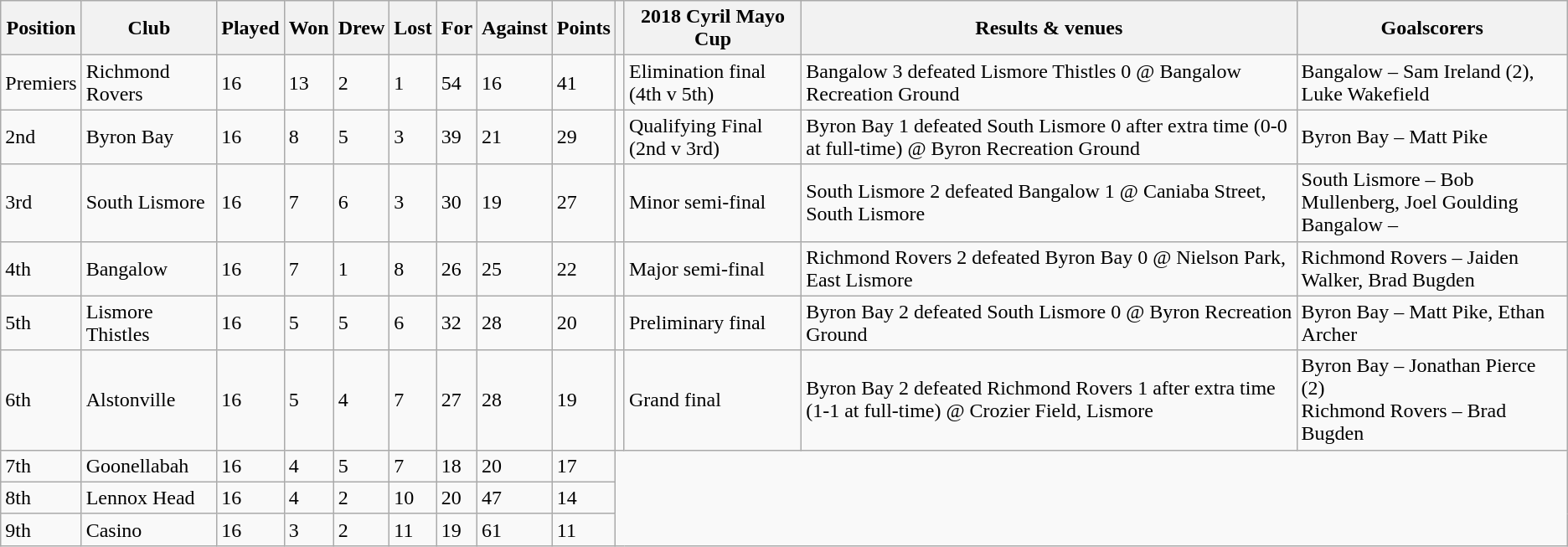<table class="wikitable">
<tr>
<th>Position</th>
<th>Club</th>
<th>Played</th>
<th>Won</th>
<th>Drew</th>
<th>Lost</th>
<th>For</th>
<th>Against</th>
<th>Points</th>
<th></th>
<th>2018 Cyril Mayo Cup</th>
<th>Results & venues</th>
<th>Goalscorers</th>
</tr>
<tr>
<td>Premiers</td>
<td>Richmond Rovers</td>
<td>16</td>
<td>13</td>
<td>2</td>
<td>1</td>
<td>54</td>
<td>16</td>
<td>41</td>
<td></td>
<td>Elimination final (4th v 5th)</td>
<td>Bangalow 3 defeated Lismore Thistles 0 @ Bangalow Recreation Ground</td>
<td>Bangalow – Sam Ireland (2), Luke Wakefield</td>
</tr>
<tr>
<td>2nd</td>
<td>Byron Bay</td>
<td>16</td>
<td>8</td>
<td>5</td>
<td>3</td>
<td>39</td>
<td>21</td>
<td>29</td>
<td></td>
<td>Qualifying Final (2nd v 3rd)</td>
<td>Byron Bay 1 defeated South Lismore 0 after extra time (0-0 at full-time) @ Byron Recreation Ground</td>
<td>Byron Bay – Matt Pike</td>
</tr>
<tr>
<td>3rd</td>
<td>South Lismore</td>
<td>16</td>
<td>7</td>
<td>6</td>
<td>3</td>
<td>30</td>
<td>19</td>
<td>27</td>
<td></td>
<td>Minor semi-final</td>
<td>South Lismore 2 defeated Bangalow 1 @ Caniaba Street, South Lismore</td>
<td>South Lismore – Bob Mullenberg, Joel Goulding<br>Bangalow –</td>
</tr>
<tr>
<td>4th</td>
<td>Bangalow</td>
<td>16</td>
<td>7</td>
<td>1</td>
<td>8</td>
<td>26</td>
<td>25</td>
<td>22</td>
<td></td>
<td>Major semi-final</td>
<td>Richmond Rovers 2 defeated Byron Bay 0 @ Nielson Park, East Lismore</td>
<td>Richmond Rovers – Jaiden Walker, Brad Bugden</td>
</tr>
<tr>
<td>5th</td>
<td>Lismore Thistles</td>
<td>16</td>
<td>5</td>
<td>5</td>
<td>6</td>
<td>32</td>
<td>28</td>
<td>20</td>
<td></td>
<td>Preliminary final</td>
<td>Byron Bay 2 defeated South Lismore 0 @ Byron Recreation Ground</td>
<td>Byron Bay – Matt Pike, Ethan Archer</td>
</tr>
<tr>
<td>6th</td>
<td>Alstonville</td>
<td>16</td>
<td>5</td>
<td>4</td>
<td>7</td>
<td>27</td>
<td>28</td>
<td>19</td>
<td></td>
<td>Grand final</td>
<td>Byron Bay 2 defeated Richmond Rovers 1 after extra time (1-1 at full-time) @ Crozier Field, Lismore</td>
<td>Byron Bay – Jonathan Pierce (2)<br>Richmond Rovers – Brad Bugden</td>
</tr>
<tr>
<td>7th</td>
<td>Goonellabah</td>
<td>16</td>
<td>4</td>
<td>5</td>
<td>7</td>
<td>18</td>
<td>20</td>
<td>17</td>
</tr>
<tr>
<td>8th</td>
<td>Lennox Head</td>
<td>16</td>
<td>4</td>
<td>2</td>
<td>10</td>
<td>20</td>
<td>47</td>
<td>14</td>
</tr>
<tr>
<td>9th</td>
<td>Casino</td>
<td>16</td>
<td>3</td>
<td>2</td>
<td>11</td>
<td>19</td>
<td>61</td>
<td>11</td>
</tr>
</table>
